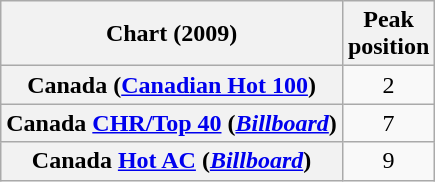<table class="wikitable sortable plainrowheaders" style="text-align:center">
<tr>
<th>Chart (2009)</th>
<th>Peak<br>position</th>
</tr>
<tr>
<th scope="row">Canada (<a href='#'>Canadian Hot 100</a>)</th>
<td>2</td>
</tr>
<tr>
<th scope="row">Canada <a href='#'>CHR/Top 40</a> (<em><a href='#'>Billboard</a></em>)</th>
<td>7</td>
</tr>
<tr>
<th scope="row">Canada <a href='#'>Hot AC</a> (<em><a href='#'>Billboard</a></em>)</th>
<td>9</td>
</tr>
</table>
